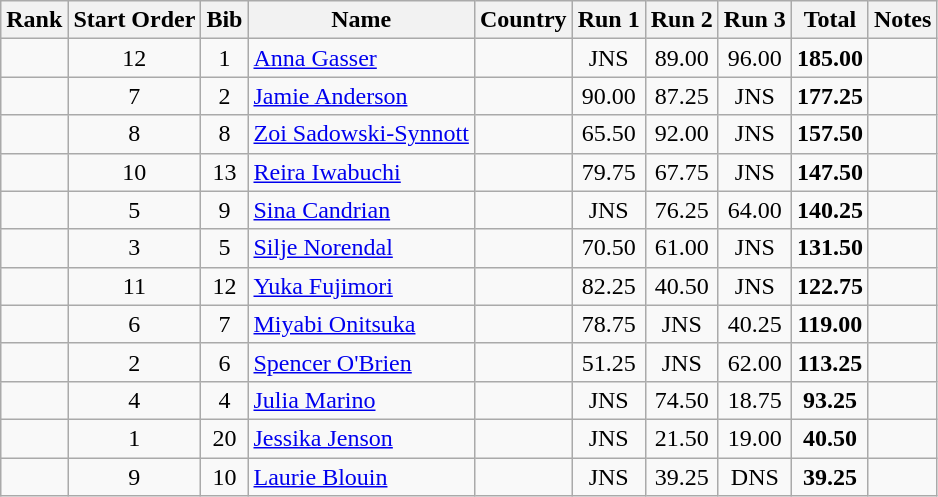<table class="wikitable sortable" style="text-align:center">
<tr>
<th>Rank</th>
<th>Start Order</th>
<th>Bib</th>
<th>Name</th>
<th>Country</th>
<th>Run 1</th>
<th>Run 2</th>
<th>Run 3</th>
<th>Total</th>
<th>Notes</th>
</tr>
<tr>
<td></td>
<td>12</td>
<td>1</td>
<td align=left><a href='#'>Anna Gasser</a></td>
<td align=left></td>
<td>JNS</td>
<td>89.00</td>
<td>96.00</td>
<td><strong>185.00</strong></td>
<td></td>
</tr>
<tr>
<td></td>
<td>7</td>
<td>2</td>
<td align=left><a href='#'>Jamie Anderson</a></td>
<td align=left></td>
<td>90.00</td>
<td>87.25</td>
<td>JNS</td>
<td><strong>177.25</strong></td>
<td></td>
</tr>
<tr>
<td></td>
<td>8</td>
<td>8</td>
<td align=left><a href='#'>Zoi Sadowski-Synnott</a></td>
<td align=left></td>
<td>65.50</td>
<td>92.00</td>
<td>JNS</td>
<td><strong>157.50</strong></td>
<td></td>
</tr>
<tr>
<td></td>
<td>10</td>
<td>13</td>
<td align=left><a href='#'>Reira Iwabuchi</a></td>
<td align=left></td>
<td>79.75</td>
<td>67.75</td>
<td>JNS</td>
<td><strong>147.50</strong></td>
<td></td>
</tr>
<tr>
<td></td>
<td>5</td>
<td>9</td>
<td align=left><a href='#'>Sina Candrian</a></td>
<td align=left></td>
<td>JNS</td>
<td>76.25</td>
<td>64.00</td>
<td><strong>140.25</strong></td>
<td></td>
</tr>
<tr>
<td></td>
<td>3</td>
<td>5</td>
<td align=left><a href='#'>Silje Norendal</a></td>
<td align=left></td>
<td>70.50</td>
<td>61.00</td>
<td>JNS</td>
<td><strong>131.50</strong></td>
<td></td>
</tr>
<tr>
<td></td>
<td>11</td>
<td>12</td>
<td align=left><a href='#'>Yuka Fujimori</a></td>
<td align=left></td>
<td>82.25</td>
<td>40.50</td>
<td>JNS</td>
<td><strong>122.75</strong></td>
<td></td>
</tr>
<tr>
<td></td>
<td>6</td>
<td>7</td>
<td align=left><a href='#'>Miyabi Onitsuka</a></td>
<td align=left></td>
<td>78.75</td>
<td>JNS</td>
<td>40.25</td>
<td><strong>119.00</strong></td>
<td></td>
</tr>
<tr>
<td></td>
<td>2</td>
<td>6</td>
<td align=left><a href='#'>Spencer O'Brien</a></td>
<td align=left></td>
<td>51.25</td>
<td>JNS</td>
<td>62.00</td>
<td><strong>113.25</strong></td>
<td></td>
</tr>
<tr>
<td></td>
<td>4</td>
<td>4</td>
<td align=left><a href='#'>Julia Marino</a></td>
<td align=left></td>
<td>JNS</td>
<td>74.50</td>
<td>18.75</td>
<td><strong>93.25</strong></td>
<td></td>
</tr>
<tr>
<td></td>
<td>1</td>
<td>20</td>
<td align=left><a href='#'>Jessika Jenson</a></td>
<td align=left></td>
<td>JNS</td>
<td>21.50</td>
<td>19.00</td>
<td><strong>40.50</strong></td>
<td></td>
</tr>
<tr>
<td></td>
<td>9</td>
<td>10</td>
<td align=left><a href='#'>Laurie Blouin</a></td>
<td align=left></td>
<td>JNS</td>
<td>39.25</td>
<td>DNS</td>
<td><strong>39.25</strong></td>
<td></td>
</tr>
</table>
